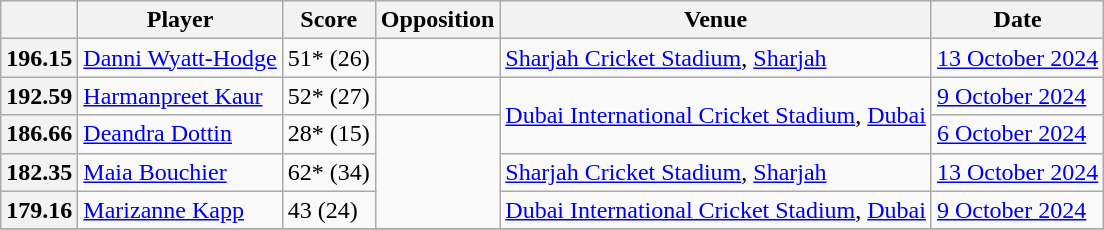<table class="wikitable sortable" style="text-align:left;">
<tr>
<th scope=col></th>
<th scope=col>Player</th>
<th scope=col>Score</th>
<th scope=col>Opposition</th>
<th scope=col>Venue</th>
<th scope=col data-sort-type=date>Date</th>
</tr>
<tr>
<th scope=row>196.15</th>
<td> <a href='#'>Danni Wyatt-Hodge</a></td>
<td>51* (26)</td>
<td></td>
<td><a href='#'>Sharjah Cricket Stadium</a>, <a href='#'>Sharjah</a></td>
<td><a href='#'>13 October 2024</a></td>
</tr>
<tr>
<th scope=row>192.59</th>
<td> <a href='#'>Harmanpreet Kaur</a></td>
<td>52* (27)</td>
<td></td>
<td rowspan=2><a href='#'>Dubai International Cricket Stadium</a>, <a href='#'>Dubai</a></td>
<td><a href='#'>9 October 2024</a></td>
</tr>
<tr>
<th scope=row>186.66</th>
<td> <a href='#'>Deandra Dottin</a></td>
<td>28* (15)</td>
<td rowspan=3></td>
<td><a href='#'>6 October 2024</a></td>
</tr>
<tr>
<th scope=row>182.35</th>
<td> <a href='#'>Maia Bouchier</a></td>
<td>62* (34)</td>
<td><a href='#'>Sharjah Cricket Stadium</a>, <a href='#'>Sharjah</a></td>
<td><a href='#'>13 October 2024</a></td>
</tr>
<tr>
<th scope=row>179.16</th>
<td> <a href='#'>Marizanne Kapp</a></td>
<td>43 (24)</td>
<td><a href='#'>Dubai International Cricket Stadium</a>, <a href='#'>Dubai</a></td>
<td><a href='#'>9 October 2024</a></td>
</tr>
<tr>
</tr>
</table>
